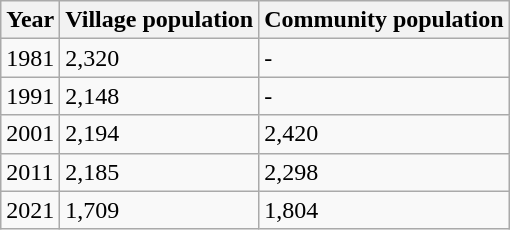<table class=wikitable>
<tr>
<th>Year</th>
<th>Village population</th>
<th>Community population</th>
</tr>
<tr>
<td>1981</td>
<td>2,320</td>
<td>-</td>
</tr>
<tr>
<td>1991</td>
<td>2,148</td>
<td>-</td>
</tr>
<tr>
<td>2001</td>
<td>2,194</td>
<td>2,420</td>
</tr>
<tr>
<td>2011</td>
<td>2,185</td>
<td>2,298</td>
</tr>
<tr>
<td>2021</td>
<td>1,709</td>
<td>1,804</td>
</tr>
</table>
